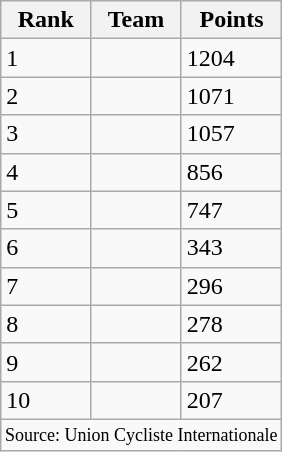<table class="wikitable">
<tr>
<th>Rank</th>
<th>Team</th>
<th>Points</th>
</tr>
<tr>
<td>1</td>
<td></td>
<td>1204</td>
</tr>
<tr>
<td>2</td>
<td></td>
<td>1071</td>
</tr>
<tr>
<td>3</td>
<td></td>
<td>1057</td>
</tr>
<tr>
<td>4</td>
<td></td>
<td>856</td>
</tr>
<tr>
<td>5</td>
<td></td>
<td>747</td>
</tr>
<tr>
<td>6</td>
<td></td>
<td>343</td>
</tr>
<tr>
<td>7</td>
<td></td>
<td>296</td>
</tr>
<tr>
<td>8</td>
<td></td>
<td>278</td>
</tr>
<tr>
<td>9</td>
<td></td>
<td>262</td>
</tr>
<tr>
<td>10</td>
<td></td>
<td>207</td>
</tr>
<tr>
<td colspan="3" style="font-size: 0.75em; text-align: right">Source: Union Cycliste Internationale</td>
</tr>
</table>
